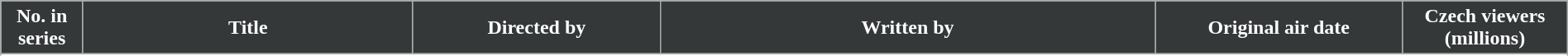<table class="wikitable plainrowheaders" style="width: 100%; margin-right: 0;">
<tr>
<th scope=col style="background: #353839; color: #fff; text-align:center;" width=5%>No. in<br>series</th>
<th scope=col style="background: #353839; color: #fff; text-align:center;" width=20%>Title</th>
<th scope=col style="background: #353839; color: #fff; text-align:center;" width=15%>Directed by</th>
<th scope=col style="background: #353839; color: #fff; text-align:center;" width=30%>Written by</th>
<th scope=col style="background: #353839; color: #fff; text-align:center;" width=15%>Original air date</th>
<th scope=col style="background: #353839; color: #fff; text-align:center;" width=10%>Czech viewers<br>(millions)</th>
</tr>
<tr>
</tr>
<tr>
</tr>
</table>
